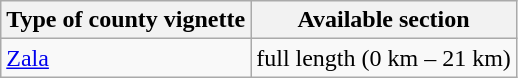<table class="wikitable">
<tr>
<th>Type of county vignette</th>
<th>Available section</th>
</tr>
<tr>
<td><a href='#'>Zala</a></td>
<td>full length (0 km – 21 km)</td>
</tr>
</table>
